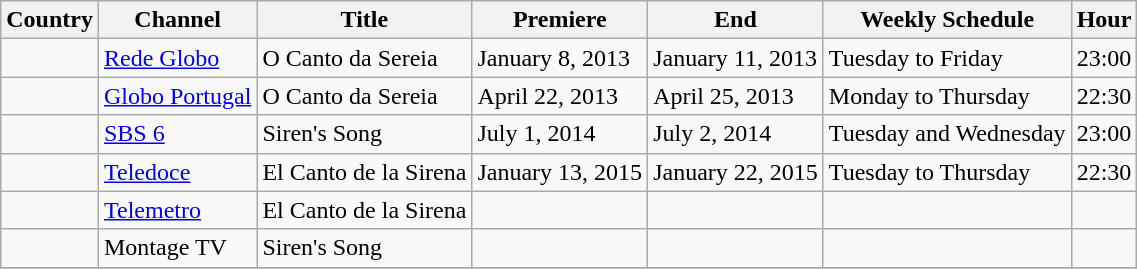<table class="wikitable">
<tr>
<th>Country</th>
<th>Channel</th>
<th>Title</th>
<th>Premiere</th>
<th>End</th>
<th>Weekly Schedule</th>
<th>Hour</th>
</tr>
<tr>
<td></td>
<td><a href='#'>Rede Globo</a></td>
<td>O Canto da Sereia</td>
<td>January 8, 2013</td>
<td>January 11, 2013</td>
<td>Tuesday to Friday</td>
<td>23:00</td>
</tr>
<tr>
<td></td>
<td><a href='#'>Globo Portugal</a></td>
<td>O Canto da Sereia</td>
<td>April 22, 2013</td>
<td>April 25, 2013</td>
<td>Monday to Thursday</td>
<td>22:30</td>
</tr>
<tr>
<td></td>
<td><a href='#'>SBS 6</a></td>
<td>Siren's Song</td>
<td>July 1, 2014</td>
<td>July 2, 2014</td>
<td>Tuesday and Wednesday</td>
<td>23:00</td>
</tr>
<tr>
<td></td>
<td><a href='#'>Teledoce</a></td>
<td>El Canto de la Sirena</td>
<td>January 13, 2015</td>
<td>January 22, 2015</td>
<td>Tuesday to Thursday</td>
<td>22:30</td>
</tr>
<tr>
<td></td>
<td><a href='#'>Telemetro</a></td>
<td>El Canto de la Sirena</td>
<td></td>
<td></td>
<td></td>
<td></td>
</tr>
<tr>
<td></td>
<td>Montage TV</td>
<td>Siren's Song</td>
<td></td>
<td></td>
<td></td>
<td></td>
</tr>
<tr>
</tr>
</table>
